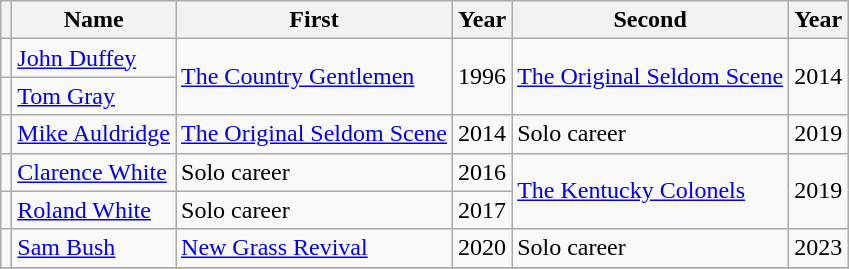<table class="wikitable sortable">
<tr>
<th class="unsortable"></th>
<th>Name</th>
<th>First</th>
<th>Year</th>
<th>Second</th>
<th>Year</th>
</tr>
<tr>
<td></td>
<td><a href='#'>John Duffey</a></td>
<td rowspan=2><a href='#'>The Country Gentlemen</a></td>
<td rowspan=2>1996</td>
<td rowspan=2><a href='#'>The Original Seldom Scene</a></td>
<td rowspan=2>2014</td>
</tr>
<tr>
<td></td>
<td><a href='#'>Tom Gray</a></td>
</tr>
<tr>
<td></td>
<td><a href='#'>Mike Auldridge</a></td>
<td><a href='#'>The Original Seldom Scene</a></td>
<td>2014</td>
<td>Solo career</td>
<td>2019</td>
</tr>
<tr>
<td></td>
<td><a href='#'>Clarence White</a></td>
<td>Solo career</td>
<td>2016</td>
<td rowspan=2><a href='#'>The Kentucky Colonels</a></td>
<td rowspan=2>2019</td>
</tr>
<tr>
<td></td>
<td><a href='#'>Roland White</a></td>
<td>Solo career</td>
<td>2017</td>
</tr>
<tr>
<td></td>
<td><a href='#'>Sam Bush</a></td>
<td><a href='#'>New Grass Revival</a></td>
<td>2020</td>
<td>Solo career</td>
<td>2023</td>
</tr>
<tr>
</tr>
</table>
